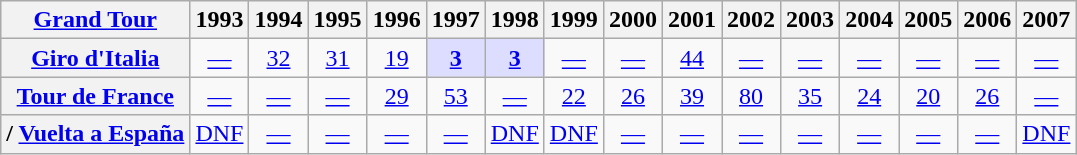<table class="wikitable plainrowheaders">
<tr>
<th scope="col"><a href='#'>Grand Tour</a></th>
<th scope="col">1993</th>
<th scope="col">1994</th>
<th scope="col">1995</th>
<th scope="col">1996</th>
<th scope="col">1997</th>
<th scope="col">1998</th>
<th scope="col">1999</th>
<th scope="col">2000</th>
<th scope="col">2001</th>
<th scope="col">2002</th>
<th scope="col">2003</th>
<th scope="col">2004</th>
<th scope="col">2005</th>
<th scope="col">2006</th>
<th scope="col">2007</th>
</tr>
<tr style="text-align:center;">
<th scope="row"> <a href='#'>Giro d'Italia</a></th>
<td><a href='#'>—</a></td>
<td><a href='#'>32</a></td>
<td><a href='#'>31</a></td>
<td><a href='#'>19</a></td>
<td style="background:#ddf;"><a href='#'><strong>3</strong></a></td>
<td style="background:#ddf;"><a href='#'><strong>3</strong></a></td>
<td><a href='#'>—</a></td>
<td><a href='#'>—</a></td>
<td><a href='#'>44</a></td>
<td><a href='#'>—</a></td>
<td><a href='#'>—</a></td>
<td><a href='#'>—</a></td>
<td><a href='#'>—</a></td>
<td><a href='#'>—</a></td>
<td><a href='#'>—</a></td>
</tr>
<tr style="text-align:center;">
<th scope="row"> <a href='#'>Tour de France</a></th>
<td><a href='#'>—</a></td>
<td><a href='#'>—</a></td>
<td><a href='#'>—</a></td>
<td><a href='#'>29</a></td>
<td><a href='#'>53</a></td>
<td><a href='#'>—</a></td>
<td><a href='#'>22</a></td>
<td><a href='#'>26</a></td>
<td><a href='#'>39</a></td>
<td><a href='#'>80</a></td>
<td><a href='#'>35</a></td>
<td><a href='#'>24</a></td>
<td><a href='#'>20</a></td>
<td><a href='#'>26</a></td>
<td><a href='#'>—</a></td>
</tr>
<tr style="text-align:center;">
<th scope="row">/ <a href='#'>Vuelta a España</a></th>
<td><a href='#'>DNF</a></td>
<td><a href='#'>—</a></td>
<td><a href='#'>—</a></td>
<td><a href='#'>—</a></td>
<td><a href='#'>—</a></td>
<td><a href='#'>DNF</a></td>
<td><a href='#'>DNF</a></td>
<td><a href='#'>—</a></td>
<td><a href='#'>—</a></td>
<td><a href='#'>—</a></td>
<td><a href='#'>—</a></td>
<td><a href='#'>—</a></td>
<td><a href='#'>—</a></td>
<td><a href='#'>—</a></td>
<td><a href='#'>DNF</a></td>
</tr>
</table>
